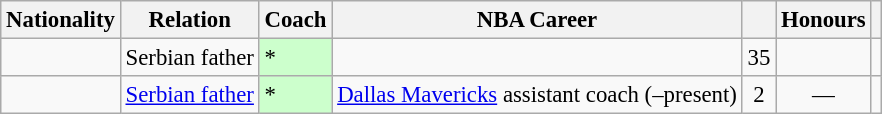<table class="wikitable sortable" style="font-size:95%">
<tr>
<th scope="col" class="unsortable">Nationality</th>
<th scope="col" class="unsortable">Relation</th>
<th scope="col">Coach</th>
<th scope="col" class="unsortable">NBA Career</th>
<th scope="col"></th>
<th scope="col">Honours</th>
<th scope="col"></th>
</tr>
<tr>
<td></td>
<td>Serbian father</td>
<td bgcolor="#CCFFCC"> *</td>
<td></td>
<td style="text-align:center">35</td>
<td></td>
<td align="center"></td>
</tr>
<tr>
<td></td>
<td><a href='#'>Serbian father</a></td>
<td bgcolor="#CCFFCC"> *</td>
<td><a href='#'>Dallas Mavericks</a> assistant coach (–present)</td>
<td style="text-align:center">2</td>
<td align="center">—</td>
<td align="center"></td>
</tr>
</table>
